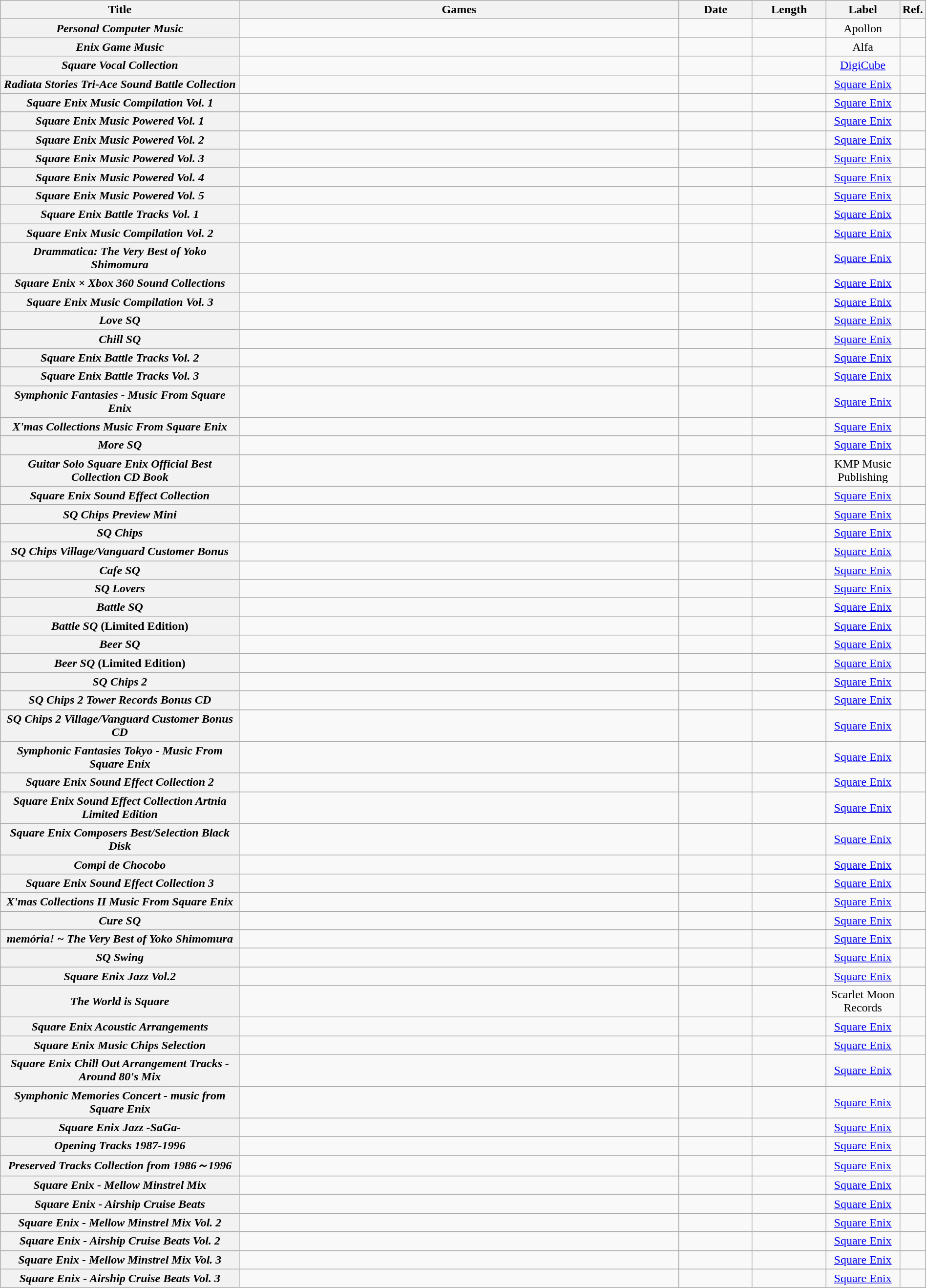<table class="wikitable sortable plainrowheaders" style="width: 100%;">
<tr>
<th scope="col" style="width:26%;">Title</th>
<th scope="col" style="width:48%;" class="unsortable">Games</th>
<th scope="col" style="width:8%;">Date</th>
<th scope="col" style="width:8%;" data-sort-type="number">Length</th>
<th scope="col" style="width:8%;">Label</th>
<th scope="col" style="width:2%;" class="unsortable">Ref.</th>
</tr>
<tr style="text-align: center;">
<th scope="row" style="text-align:center;"><em>Personal Computer Music</em></th>
<td></td>
<td></td>
<td></td>
<td>Apollon</td>
<td></td>
</tr>
<tr style="text-align: center;">
<th scope="row" style="text-align:center;"><em>Enix Game Music</em></th>
<td></td>
<td></td>
<td></td>
<td>Alfa</td>
<td></td>
</tr>
<tr style="text-align: center;">
<th scope="row" style="text-align:center;"><em>Square Vocal Collection</em></th>
<td></td>
<td></td>
<td></td>
<td><a href='#'>DigiCube</a></td>
<td></td>
</tr>
<tr style="text-align: center;">
<th scope="row" style="text-align:center;"><em>Radiata Stories Tri-Ace Sound Battle Collection</em></th>
<td></td>
<td></td>
<td></td>
<td><a href='#'>Square Enix</a></td>
<td></td>
</tr>
<tr style="text-align: center;">
<th scope="row" style="text-align:center;"><em>Square Enix Music Compilation Vol. 1</em></th>
<td></td>
<td></td>
<td></td>
<td><a href='#'>Square Enix</a></td>
<td></td>
</tr>
<tr style="text-align: center;">
<th scope="row" style="text-align:center;"><em>Square Enix Music Powered Vol. 1</em></th>
<td></td>
<td></td>
<td></td>
<td><a href='#'>Square Enix</a></td>
<td></td>
</tr>
<tr style="text-align: center;">
<th scope="row" style="text-align:center;"><em>Square Enix Music Powered Vol. 2</em></th>
<td></td>
<td></td>
<td></td>
<td><a href='#'>Square Enix</a></td>
<td></td>
</tr>
<tr style="text-align: center;">
<th scope="row" style="text-align:center;"><em>Square Enix Music Powered Vol. 3</em></th>
<td></td>
<td></td>
<td></td>
<td><a href='#'>Square Enix</a></td>
<td></td>
</tr>
<tr style="text-align: center;">
<th scope="row" style="text-align:center;"><em>Square Enix Music Powered Vol. 4</em></th>
<td></td>
<td></td>
<td></td>
<td><a href='#'>Square Enix</a></td>
<td></td>
</tr>
<tr style="text-align: center;">
<th scope="row" style="text-align:center;"><em>Square Enix Music Powered Vol. 5</em></th>
<td></td>
<td></td>
<td></td>
<td><a href='#'>Square Enix</a></td>
<td></td>
</tr>
<tr style="text-align: center;">
<th scope="row" style="text-align:center;"><em>Square Enix Battle Tracks Vol. 1</em></th>
<td></td>
<td></td>
<td></td>
<td><a href='#'>Square Enix</a></td>
<td></td>
</tr>
<tr style="text-align: center;">
<th scope="row" style="text-align:center;"><em>Square Enix Music Compilation Vol. 2</em></th>
<td></td>
<td></td>
<td></td>
<td><a href='#'>Square Enix</a></td>
<td></td>
</tr>
<tr style="text-align: center;">
<th scope="row" style="text-align:center;"><em>Drammatica: The Very Best of Yoko Shimomura</em></th>
<td></td>
<td></td>
<td></td>
<td><a href='#'>Square Enix</a></td>
<td></td>
</tr>
<tr style="text-align: center;">
<th scope="row" style="text-align:center;"><em>Square Enix × Xbox 360 Sound Collections</em></th>
<td></td>
<td></td>
<td></td>
<td><a href='#'>Square Enix</a></td>
<td></td>
</tr>
<tr style="text-align: center;">
<th scope="row" style="text-align:center;"><em>Square Enix Music Compilation Vol. 3</em></th>
<td></td>
<td></td>
<td></td>
<td><a href='#'>Square Enix</a></td>
<td></td>
</tr>
<tr style="text-align: center;">
<th scope="row" style="text-align:center;"><em>Love SQ</em></th>
<td></td>
<td></td>
<td></td>
<td><a href='#'>Square Enix</a></td>
<td></td>
</tr>
<tr style="text-align: center;">
<th scope="row" style="text-align:center;"><em>Chill SQ</em></th>
<td></td>
<td></td>
<td></td>
<td><a href='#'>Square Enix</a></td>
<td></td>
</tr>
<tr style="text-align: center;">
<th scope="row" style="text-align:center;"><em>Square Enix Battle Tracks Vol. 2</em></th>
<td></td>
<td></td>
<td></td>
<td><a href='#'>Square Enix</a></td>
<td></td>
</tr>
<tr style="text-align: center;">
<th scope="row" style="text-align:center;"><em>Square Enix Battle Tracks Vol. 3</em></th>
<td></td>
<td></td>
<td></td>
<td><a href='#'>Square Enix</a></td>
<td></td>
</tr>
<tr style="text-align: center;">
<th scope="row" style="text-align:center;"><em>Symphonic Fantasies - Music From Square Enix</em></th>
<td></td>
<td></td>
<td></td>
<td><a href='#'>Square Enix</a></td>
<td></td>
</tr>
<tr style="text-align: center;">
<th scope="row" style="text-align:center;"><em>X'mas Collections Music From Square Enix</em></th>
<td></td>
<td></td>
<td></td>
<td><a href='#'>Square Enix</a></td>
<td></td>
</tr>
<tr style="text-align: center;">
<th scope="row" style="text-align:center;"><em>More SQ</em></th>
<td></td>
<td></td>
<td></td>
<td><a href='#'>Square Enix</a></td>
<td></td>
</tr>
<tr style="text-align: center;">
<th scope="row" style="text-align:center;"><em>Guitar Solo Square Enix Official Best Collection CD Book</em></th>
<td></td>
<td></td>
<td></td>
<td>KMP Music Publishing</td>
<td></td>
</tr>
<tr style="text-align: center;">
<th scope="row" style="text-align:center;"><em>Square Enix Sound Effect Collection</em></th>
<td></td>
<td></td>
<td></td>
<td><a href='#'>Square Enix</a></td>
<td></td>
</tr>
<tr style="text-align: center;">
<th scope="row" style="text-align:center;"><em>SQ Chips Preview Mini</em></th>
<td></td>
<td></td>
<td></td>
<td><a href='#'>Square Enix</a></td>
<td></td>
</tr>
<tr style="text-align: center;">
<th scope="row" style="text-align:center;"><em>SQ Chips</em></th>
<td></td>
<td></td>
<td></td>
<td><a href='#'>Square Enix</a></td>
<td></td>
</tr>
<tr style="text-align: center;">
<th scope="row" style="text-align:center;"><em>SQ Chips Village/Vanguard Customer Bonus</em></th>
<td></td>
<td></td>
<td></td>
<td><a href='#'>Square Enix</a></td>
<td></td>
</tr>
<tr style="text-align: center;">
<th scope="row" style="text-align:center;"><em>Cafe SQ</em></th>
<td></td>
<td></td>
<td></td>
<td><a href='#'>Square Enix</a></td>
<td></td>
</tr>
<tr style="text-align: center;">
<th scope="row" style="text-align:center;"><em>SQ Lovers</em></th>
<td></td>
<td></td>
<td></td>
<td><a href='#'>Square Enix</a></td>
<td></td>
</tr>
<tr style="text-align: center;">
<th scope="row" style="text-align:center;"><em>Battle SQ</em></th>
<td></td>
<td></td>
<td></td>
<td><a href='#'>Square Enix</a></td>
<td></td>
</tr>
<tr style="text-align: center;">
<th scope="row" style="text-align:center;"><em>Battle SQ</em> (Limited Edition)</th>
<td></td>
<td></td>
<td></td>
<td><a href='#'>Square Enix</a></td>
<td></td>
</tr>
<tr style="text-align: center;">
<th scope="row" style="text-align:center;"><em>Beer SQ</em></th>
<td></td>
<td></td>
<td></td>
<td><a href='#'>Square Enix</a></td>
<td></td>
</tr>
<tr style="text-align: center;">
<th scope="row" style="text-align:center;"><em>Beer SQ</em> (Limited Edition)</th>
<td></td>
<td></td>
<td></td>
<td><a href='#'>Square Enix</a></td>
<td></td>
</tr>
<tr style="text-align: center;">
<th scope="row" style="text-align:center;"><em>SQ Chips 2</em></th>
<td></td>
<td></td>
<td></td>
<td><a href='#'>Square Enix</a></td>
<td></td>
</tr>
<tr style="text-align: center;">
<th scope="row" style="text-align:center;"><em>SQ Chips 2 Tower Records Bonus CD</em></th>
<td></td>
<td></td>
<td></td>
<td><a href='#'>Square Enix</a></td>
<td></td>
</tr>
<tr style="text-align: center;">
<th scope="row" style="text-align:center;"><em>SQ Chips 2 Village/Vanguard Customer Bonus CD</em></th>
<td></td>
<td></td>
<td></td>
<td><a href='#'>Square Enix</a></td>
<td></td>
</tr>
<tr style="text-align: center;">
<th scope="row" style="text-align:center;"><em>Symphonic Fantasies Tokyo - Music From Square Enix</em></th>
<td></td>
<td></td>
<td></td>
<td><a href='#'>Square Enix</a></td>
<td></td>
</tr>
<tr style="text-align: center;">
<th scope="row" style="text-align:center;"><em>Square Enix Sound Effect Collection 2</em></th>
<td></td>
<td></td>
<td></td>
<td><a href='#'>Square Enix</a></td>
<td></td>
</tr>
<tr style="text-align: center;">
<th scope="row" style="text-align:center;"><em>Square Enix Sound Effect Collection Artnia Limited Edition</em></th>
<td></td>
<td></td>
<td></td>
<td><a href='#'>Square Enix</a></td>
<td></td>
</tr>
<tr style="text-align: center;">
<th scope="row" style="text-align:center;"><em>Square Enix Composers Best/Selection Black Disk</em></th>
<td></td>
<td></td>
<td></td>
<td><a href='#'>Square Enix</a></td>
<td></td>
</tr>
<tr style="text-align: center;">
<th scope="row" style="text-align:center;"><em>Compi de Chocobo</em></th>
<td></td>
<td></td>
<td></td>
<td><a href='#'>Square Enix</a></td>
<td></td>
</tr>
<tr style="text-align: center;">
<th scope="row" style="text-align:center;"><em>Square Enix Sound Effect Collection 3</em></th>
<td></td>
<td></td>
<td></td>
<td><a href='#'>Square Enix</a></td>
<td></td>
</tr>
<tr style="text-align: center;">
<th scope="row" style="text-align:center;"><em>X'mas Collections II Music From Square Enix</em></th>
<td></td>
<td></td>
<td></td>
<td><a href='#'>Square Enix</a></td>
<td></td>
</tr>
<tr style="text-align: center;">
<th scope="row" style="text-align:center;"><em>Cure SQ</em></th>
<td></td>
<td></td>
<td></td>
<td><a href='#'>Square Enix</a></td>
<td></td>
</tr>
<tr style="text-align: center;">
<th scope="row" style="text-align:center;"><em>memória! ~ The Very Best of Yoko Shimomura</em></th>
<td></td>
<td></td>
<td></td>
<td><a href='#'>Square Enix</a></td>
<td></td>
</tr>
<tr style="text-align: center;">
<th scope="row" style="text-align:center;"><em>SQ Swing</em></th>
<td></td>
<td></td>
<td></td>
<td><a href='#'>Square Enix</a></td>
<td></td>
</tr>
<tr style="text-align: center;">
<th scope="row" style="text-align:center;"><em>Square Enix Jazz Vol.2</em></th>
<td></td>
<td></td>
<td></td>
<td><a href='#'>Square Enix</a></td>
<td></td>
</tr>
<tr style="text-align: center;">
<th scope="row" style="text-align:center;"><em>The World is Square</em></th>
<td></td>
<td></td>
<td></td>
<td>Scarlet Moon Records</td>
<td></td>
</tr>
<tr style="text-align: center;">
<th scope="row" style="text-align:center;"><em>Square Enix Acoustic Arrangements</em></th>
<td></td>
<td></td>
<td></td>
<td><a href='#'>Square Enix</a></td>
<td></td>
</tr>
<tr style="text-align: center;">
<th scope="row" style="text-align:center;"><em>Square Enix Music Chips Selection</em></th>
<td></td>
<td></td>
<td></td>
<td><a href='#'>Square Enix</a></td>
<td></td>
</tr>
<tr style="text-align: center;">
<th scope="row" style="text-align:center;"><em>Square Enix Chill Out Arrangement Tracks - Around 80's Mix</em></th>
<td></td>
<td></td>
<td></td>
<td><a href='#'>Square Enix</a></td>
<td></td>
</tr>
<tr style="text-align: center;">
<th scope="row" style="text-align:center;"><em>Symphonic Memories Concert - music from Square Enix</em></th>
<td></td>
<td></td>
<td></td>
<td><a href='#'>Square Enix</a></td>
<td></td>
</tr>
<tr style="text-align: center;">
<th scope="row" style="text-align:center;"><em>Square Enix Jazz -SaGa-</em></th>
<td></td>
<td></td>
<td></td>
<td><a href='#'>Square Enix</a></td>
<td></td>
</tr>
<tr style="text-align: center;">
<th scope="row" style="text-align:center;"><em>Opening Tracks 1987-1996</em></th>
<td></td>
<td></td>
<td></td>
<td><a href='#'>Square Enix</a></td>
<td></td>
</tr>
<tr style="text-align: center;">
<th scope="row" style="text-align:center;"><em>Preserved Tracks Collection from 1986～1996</em></th>
<td></td>
<td></td>
<td></td>
<td><a href='#'>Square Enix</a></td>
<td></td>
</tr>
<tr style="text-align: center;">
<th scope="row" style="text-align:center;"><em>Square Enix - Mellow Minstrel Mix</em></th>
<td></td>
<td></td>
<td></td>
<td><a href='#'>Square Enix</a></td>
<td></td>
</tr>
<tr style="text-align: center;">
<th scope="row" style="text-align:center;"><em>Square Enix - Airship Cruise Beats</em></th>
<td></td>
<td></td>
<td></td>
<td><a href='#'>Square Enix</a></td>
<td></td>
</tr>
<tr style="text-align: center;">
<th scope="row" style="text-align:center;"><em>Square Enix - Mellow Minstrel Mix Vol. 2</em></th>
<td></td>
<td></td>
<td></td>
<td><a href='#'>Square Enix</a></td>
<td></td>
</tr>
<tr style="text-align: center;">
<th scope="row" style="text-align:center;"><em>Square Enix - Airship Cruise Beats Vol. 2</em></th>
<td></td>
<td></td>
<td></td>
<td><a href='#'>Square Enix</a></td>
<td></td>
</tr>
<tr style="text-align: center;">
<th scope="row" style="text-align:center;"><em>Square Enix - Mellow Minstrel Mix Vol. 3</em></th>
<td></td>
<td></td>
<td></td>
<td><a href='#'>Square Enix</a></td>
<td></td>
</tr>
<tr style="text-align: center;">
<th scope="row" style="text-align:center;"><em>Square Enix - Airship Cruise Beats Vol. 3</em></th>
<td></td>
<td></td>
<td></td>
<td><a href='#'>Square Enix</a></td>
<td></td>
</tr>
</table>
